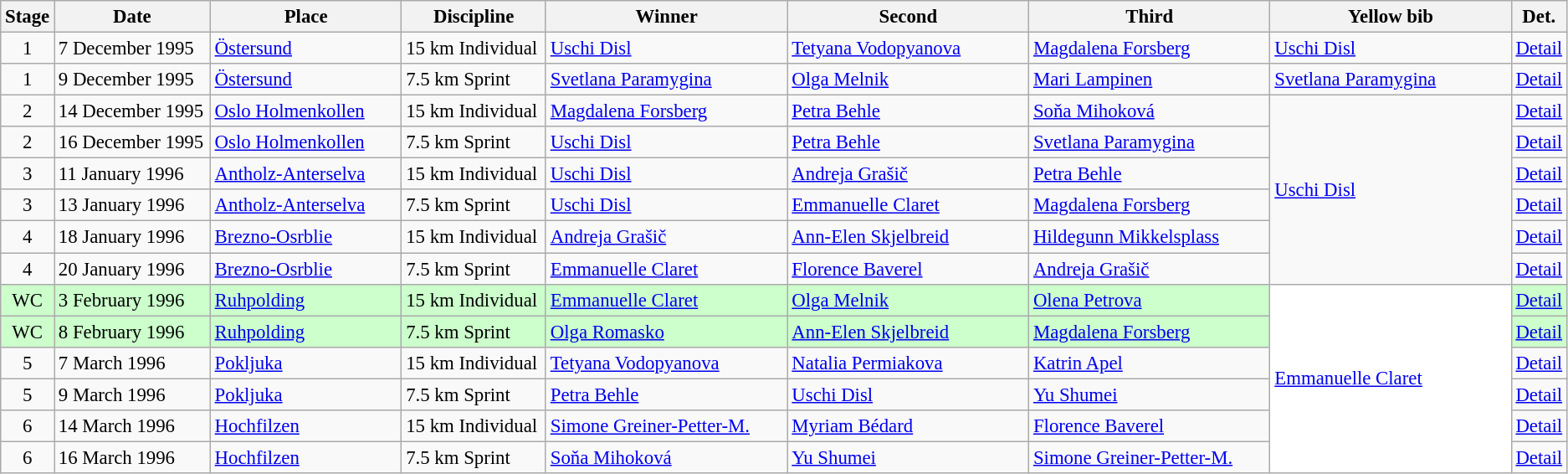<table class="wikitable" style="font-size:95%;">
<tr>
<th width="10">Stage</th>
<th width="120">Date</th>
<th width="148">Place</th>
<th width="110">Discipline</th>
<th width="190">Winner</th>
<th width="190">Second</th>
<th width="190">Third</th>
<th width="190">Yellow bib <br> </th>
<th width="8">Det.</th>
</tr>
<tr>
<td align=center>1</td>
<td>7 December 1995</td>
<td> <a href='#'>Östersund</a></td>
<td>15 km Individual</td>
<td> <a href='#'>Uschi Disl</a></td>
<td> <a href='#'>Tetyana Vodopyanova</a></td>
<td> <a href='#'>Magdalena Forsberg</a></td>
<td> <a href='#'>Uschi Disl</a></td>
<td><a href='#'>Detail</a></td>
</tr>
<tr>
<td align=center>1</td>
<td>9 December 1995</td>
<td> <a href='#'>Östersund</a></td>
<td>7.5 km Sprint</td>
<td> <a href='#'>Svetlana Paramygina</a></td>
<td> <a href='#'>Olga Melnik</a></td>
<td> <a href='#'>Mari Lampinen</a></td>
<td> <a href='#'>Svetlana Paramygina</a></td>
<td><a href='#'>Detail</a></td>
</tr>
<tr>
<td align=center>2</td>
<td>14 December 1995</td>
<td> <a href='#'>Oslo Holmenkollen</a></td>
<td>15 km Individual</td>
<td> <a href='#'>Magdalena Forsberg</a></td>
<td> <a href='#'>Petra Behle</a></td>
<td> <a href='#'>Soňa Mihoková</a></td>
<td rowspan="6"> <a href='#'>Uschi Disl</a></td>
<td><a href='#'>Detail</a></td>
</tr>
<tr>
<td align=center>2</td>
<td>16 December 1995</td>
<td> <a href='#'>Oslo Holmenkollen</a></td>
<td>7.5 km Sprint</td>
<td> <a href='#'>Uschi Disl</a></td>
<td> <a href='#'>Petra Behle</a></td>
<td> <a href='#'>Svetlana Paramygina</a></td>
<td><a href='#'>Detail</a></td>
</tr>
<tr>
<td align=center>3</td>
<td>11 January 1996</td>
<td> <a href='#'>Antholz-Anterselva</a></td>
<td>15 km Individual</td>
<td> <a href='#'>Uschi Disl</a></td>
<td> <a href='#'>Andreja Grašič</a></td>
<td> <a href='#'>Petra Behle</a></td>
<td><a href='#'>Detail</a></td>
</tr>
<tr>
<td align=center>3</td>
<td>13 January 1996</td>
<td> <a href='#'>Antholz-Anterselva</a></td>
<td>7.5 km Sprint</td>
<td> <a href='#'>Uschi Disl</a></td>
<td> <a href='#'>Emmanuelle Claret</a></td>
<td> <a href='#'>Magdalena Forsberg</a></td>
<td><a href='#'>Detail</a></td>
</tr>
<tr>
<td align=center>4</td>
<td>18 January 1996</td>
<td> <a href='#'>Brezno-Osrblie</a></td>
<td>15 km Individual</td>
<td> <a href='#'>Andreja Grašič</a></td>
<td> <a href='#'>Ann-Elen Skjelbreid</a></td>
<td> <a href='#'>Hildegunn Mikkelsplass</a></td>
<td><a href='#'>Detail</a></td>
</tr>
<tr>
<td align=center>4</td>
<td>20 January 1996</td>
<td> <a href='#'>Brezno-Osrblie</a></td>
<td>7.5 km Sprint</td>
<td> <a href='#'>Emmanuelle Claret</a></td>
<td> <a href='#'>Florence Baverel</a></td>
<td> <a href='#'>Andreja Grašič</a></td>
<td><a href='#'>Detail</a></td>
</tr>
<tr style="background:#CCFFCC">
<td align=center>WC</td>
<td>3 February 1996</td>
<td> <a href='#'>Ruhpolding</a></td>
<td>15 km Individual</td>
<td> <a href='#'>Emmanuelle Claret</a></td>
<td> <a href='#'>Olga Melnik</a></td>
<td> <a href='#'>Olena Petrova</a></td>
<td rowspan="6" style="background:white"> <a href='#'>Emmanuelle Claret</a></td>
<td><a href='#'>Detail</a></td>
</tr>
<tr style="background:#CCFFCC">
<td align=center>WC</td>
<td>8 February 1996</td>
<td> <a href='#'>Ruhpolding</a></td>
<td>7.5 km Sprint</td>
<td> <a href='#'>Olga Romasko</a></td>
<td> <a href='#'>Ann-Elen Skjelbreid</a></td>
<td> <a href='#'>Magdalena Forsberg</a></td>
<td><a href='#'>Detail</a></td>
</tr>
<tr>
<td align=center>5</td>
<td>7 March 1996</td>
<td> <a href='#'>Pokljuka</a></td>
<td>15 km Individual</td>
<td> <a href='#'>Tetyana Vodopyanova</a></td>
<td> <a href='#'>Natalia Permiakova</a></td>
<td> <a href='#'>Katrin Apel</a></td>
<td><a href='#'>Detail</a></td>
</tr>
<tr>
<td align=center>5</td>
<td>9 March 1996</td>
<td> <a href='#'>Pokljuka</a></td>
<td>7.5 km Sprint</td>
<td> <a href='#'>Petra Behle</a></td>
<td> <a href='#'>Uschi Disl</a></td>
<td> <a href='#'>Yu Shumei</a></td>
<td><a href='#'>Detail</a></td>
</tr>
<tr>
<td align=center>6</td>
<td>14 March 1996</td>
<td> <a href='#'>Hochfilzen</a></td>
<td>15 km Individual</td>
<td> <a href='#'>Simone Greiner-Petter-M.</a></td>
<td> <a href='#'>Myriam Bédard</a></td>
<td> <a href='#'>Florence Baverel</a></td>
<td><a href='#'>Detail</a></td>
</tr>
<tr>
<td align=center>6</td>
<td>16 March 1996</td>
<td> <a href='#'>Hochfilzen</a></td>
<td>7.5 km Sprint</td>
<td> <a href='#'>Soňa Mihoková</a></td>
<td> <a href='#'>Yu Shumei</a></td>
<td> <a href='#'>Simone Greiner-Petter-M.</a></td>
<td><a href='#'>Detail</a></td>
</tr>
</table>
